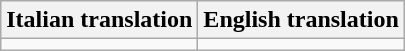<table class="wikitable">
<tr>
<th>Italian translation</th>
<th>English translation</th>
</tr>
<tr style="vertical-align:top; white-space:nowrap;">
<td></td>
<td></td>
</tr>
</table>
